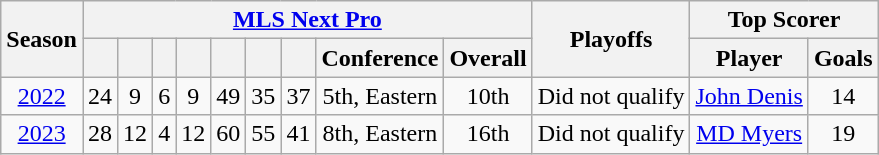<table class="wikitable" style="text-align: center">
<tr>
<th scope="col" rowspan="2">Season</th>
<th colspan=9 class="unsortable"><a href='#'>MLS Next Pro</a></th>
<th scope="col" rowspan=2 class="unsortable"><strong>Playoffs</strong></th>
<th scope="col" colspan=3 class="unsortable">Top Scorer</th>
</tr>
<tr>
<th></th>
<th></th>
<th></th>
<th></th>
<th></th>
<th></th>
<th></th>
<th>Conference</th>
<th>Overall</th>
<th class="unsortable">Player</th>
<th class="unsortable">Goals</th>
</tr>
<tr>
<td><a href='#'>2022</a></td>
<td>24</td>
<td>9</td>
<td>6</td>
<td>9</td>
<td>49</td>
<td>35</td>
<td>37</td>
<td>5th, Eastern</td>
<td>10th</td>
<td>Did not qualify</td>
<td> <a href='#'>John Denis</a></td>
<td>14</td>
</tr>
<tr>
<td><a href='#'>2023</a></td>
<td>28</td>
<td>12</td>
<td>4</td>
<td>12</td>
<td>60</td>
<td>55</td>
<td>41</td>
<td>8th, Eastern</td>
<td>16th</td>
<td>Did not qualify</td>
<td> <a href='#'>MD Myers</a></td>
<td>19</td>
</tr>
</table>
